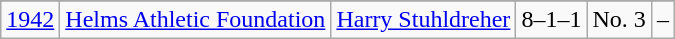<table class="wikitable">
<tr>
</tr>
<tr>
<td><a href='#'>1942</a></td>
<td><a href='#'>Helms Athletic Foundation</a></td>
<td><a href='#'>Harry Stuhldreher</a></td>
<td>8–1–1</td>
<td>No. 3</td>
<td>–</td>
</tr>
</table>
